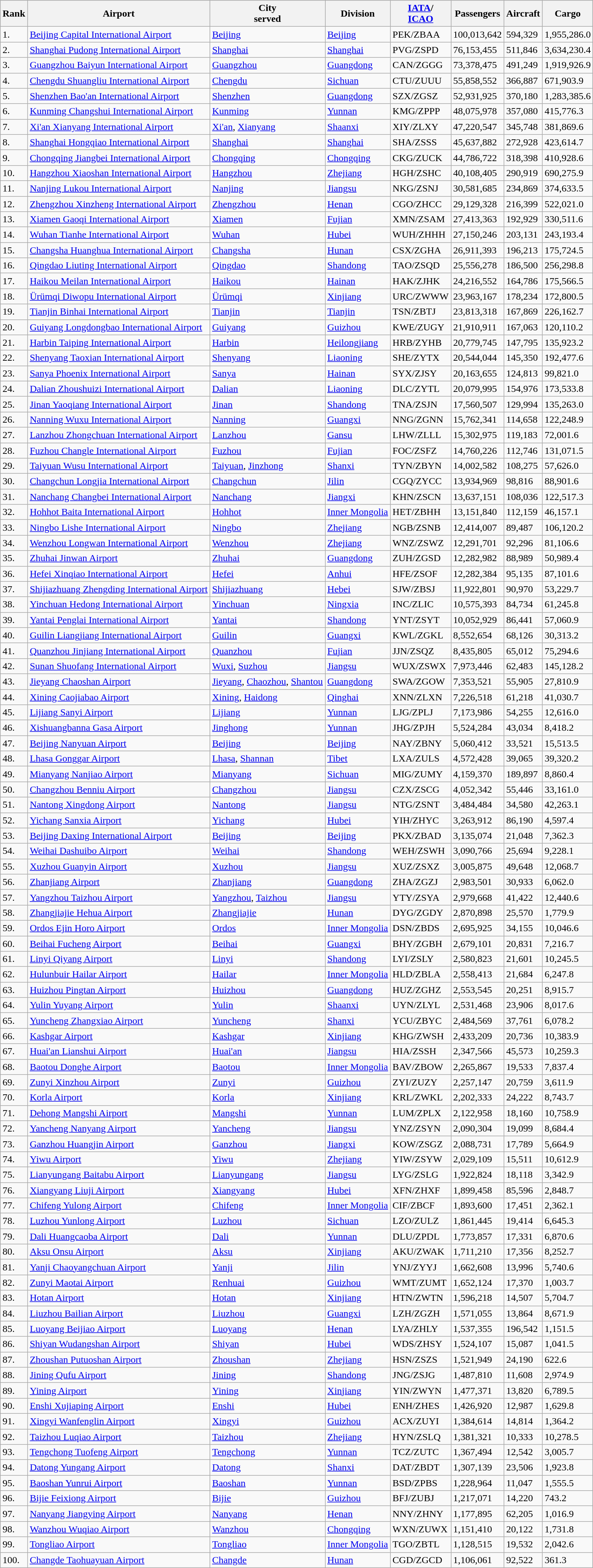<table class="wikitable sortable">
<tr bgcolor=lightgrey>
<th>Rank</th>
<th>Airport</th>
<th>City<br>served</th>
<th>Division</th>
<th><a href='#'>IATA</a>/<br><a href='#'>ICAO</a></th>
<th>Passengers</th>
<th>Aircraft</th>
<th>Cargo</th>
</tr>
<tr>
<td>1.</td>
<td><a href='#'>Beijing Capital International Airport</a></td>
<td><a href='#'>Beijing</a></td>
<td><a href='#'>Beijing</a></td>
<td>PEK/ZBAA</td>
<td>100,013,642</td>
<td>594,329</td>
<td>1,955,286.0</td>
</tr>
<tr>
<td>2.</td>
<td><a href='#'>Shanghai Pudong International Airport</a></td>
<td><a href='#'>Shanghai</a></td>
<td><a href='#'>Shanghai</a></td>
<td>PVG/ZSPD</td>
<td>76,153,455</td>
<td>511,846</td>
<td>3,634,230.4</td>
</tr>
<tr>
<td>3.</td>
<td><a href='#'>Guangzhou Baiyun International Airport</a></td>
<td><a href='#'>Guangzhou</a></td>
<td><a href='#'>Guangdong</a></td>
<td>CAN/ZGGG</td>
<td>73,378,475</td>
<td>491,249</td>
<td>1,919,926.9</td>
</tr>
<tr>
<td>4.</td>
<td><a href='#'>Chengdu Shuangliu International Airport</a></td>
<td><a href='#'>Chengdu</a></td>
<td><a href='#'>Sichuan</a></td>
<td>CTU/ZUUU</td>
<td>55,858,552</td>
<td>366,887</td>
<td>671,903.9</td>
</tr>
<tr>
<td>5.</td>
<td><a href='#'>Shenzhen Bao'an International Airport</a></td>
<td><a href='#'>Shenzhen</a></td>
<td><a href='#'>Guangdong</a></td>
<td>SZX/ZGSZ</td>
<td>52,931,925</td>
<td>370,180</td>
<td>1,283,385.6</td>
</tr>
<tr>
<td>6.</td>
<td><a href='#'>Kunming Changshui International Airport</a></td>
<td><a href='#'>Kunming</a></td>
<td><a href='#'>Yunnan</a></td>
<td>KMG/ZPPP</td>
<td>48,075,978</td>
<td>357,080</td>
<td>415,776.3</td>
</tr>
<tr>
<td>7.</td>
<td><a href='#'>Xi'an Xianyang International Airport</a></td>
<td><a href='#'>Xi'an</a>, <a href='#'>Xianyang</a></td>
<td><a href='#'>Shaanxi</a></td>
<td>XIY/ZLXY</td>
<td>47,220,547</td>
<td>345,748</td>
<td>381,869.6</td>
</tr>
<tr>
<td>8.</td>
<td><a href='#'>Shanghai Hongqiao International Airport</a></td>
<td><a href='#'>Shanghai</a></td>
<td><a href='#'>Shanghai</a></td>
<td>SHA/ZSSS</td>
<td>45,637,882</td>
<td>272,928</td>
<td>423,614.7</td>
</tr>
<tr>
<td>9.</td>
<td><a href='#'>Chongqing Jiangbei International Airport</a></td>
<td><a href='#'>Chongqing</a></td>
<td><a href='#'>Chongqing</a></td>
<td>CKG/ZUCK</td>
<td>44,786,722</td>
<td>318,398</td>
<td>410,928.6</td>
</tr>
<tr>
<td>10.</td>
<td><a href='#'>Hangzhou Xiaoshan International Airport</a></td>
<td><a href='#'>Hangzhou</a></td>
<td><a href='#'>Zhejiang</a></td>
<td>HGH/ZSHC</td>
<td>40,108,405</td>
<td>290,919</td>
<td>690,275.9</td>
</tr>
<tr>
<td>11.</td>
<td><a href='#'>Nanjing Lukou International Airport</a></td>
<td><a href='#'>Nanjing</a></td>
<td><a href='#'>Jiangsu</a></td>
<td>NKG/ZSNJ</td>
<td>30,581,685</td>
<td>234,869</td>
<td>374,633.5</td>
</tr>
<tr>
<td>12.</td>
<td><a href='#'>Zhengzhou Xinzheng International Airport</a></td>
<td><a href='#'>Zhengzhou</a></td>
<td><a href='#'>Henan</a></td>
<td>CGO/ZHCC</td>
<td>29,129,328</td>
<td>216,399</td>
<td>522,021.0</td>
</tr>
<tr>
<td>13.</td>
<td><a href='#'>Xiamen Gaoqi International Airport</a></td>
<td><a href='#'>Xiamen</a></td>
<td><a href='#'>Fujian</a></td>
<td>XMN/ZSAM</td>
<td>27,413,363</td>
<td>192,929</td>
<td>330,511.6</td>
</tr>
<tr>
<td>14.</td>
<td><a href='#'>Wuhan Tianhe International Airport</a></td>
<td><a href='#'>Wuhan</a></td>
<td><a href='#'>Hubei</a></td>
<td>WUH/ZHHH</td>
<td>27,150,246</td>
<td>203,131</td>
<td>243,193.4</td>
</tr>
<tr>
<td>15.</td>
<td><a href='#'>Changsha Huanghua International Airport</a></td>
<td><a href='#'>Changsha</a></td>
<td><a href='#'>Hunan</a></td>
<td>CSX/ZGHA</td>
<td>26,911,393</td>
<td>196,213</td>
<td>175,724.5</td>
</tr>
<tr>
<td>16.</td>
<td><a href='#'>Qingdao Liuting International Airport</a></td>
<td><a href='#'>Qingdao</a></td>
<td><a href='#'>Shandong</a></td>
<td>TAO/ZSQD</td>
<td>25,556,278</td>
<td>186,500</td>
<td>256,298.8</td>
</tr>
<tr>
<td>17.</td>
<td><a href='#'>Haikou Meilan International Airport</a></td>
<td><a href='#'>Haikou</a></td>
<td><a href='#'>Hainan</a></td>
<td>HAK/ZJHK</td>
<td>24,216,552</td>
<td>164,786</td>
<td>175,566.5</td>
</tr>
<tr>
<td>18.</td>
<td><a href='#'>Ürümqi Diwopu International Airport</a></td>
<td><a href='#'>Ürümqi</a></td>
<td><a href='#'>Xinjiang</a></td>
<td>URC/ZWWW</td>
<td>23,963,167</td>
<td>178,234</td>
<td>172,800.5</td>
</tr>
<tr>
<td>19.</td>
<td><a href='#'>Tianjin Binhai International Airport</a></td>
<td><a href='#'>Tianjin</a></td>
<td><a href='#'>Tianjin</a></td>
<td>TSN/ZBTJ</td>
<td>23,813,318</td>
<td>167,869</td>
<td>226,162.7</td>
</tr>
<tr>
<td>20.</td>
<td><a href='#'>Guiyang Longdongbao International Airport</a></td>
<td><a href='#'>Guiyang</a></td>
<td><a href='#'>Guizhou</a></td>
<td>KWE/ZUGY</td>
<td>21,910,911</td>
<td>167,063</td>
<td>120,110.2</td>
</tr>
<tr>
<td>21.</td>
<td><a href='#'>Harbin Taiping International Airport</a></td>
<td><a href='#'>Harbin</a></td>
<td><a href='#'>Heilongjiang</a></td>
<td>HRB/ZYHB</td>
<td>20,779,745</td>
<td>147,795</td>
<td>135,923.2</td>
</tr>
<tr>
<td>22.</td>
<td><a href='#'>Shenyang Taoxian International Airport</a></td>
<td><a href='#'>Shenyang</a></td>
<td><a href='#'>Liaoning</a></td>
<td>SHE/ZYTX</td>
<td>20,544,044</td>
<td>145,350</td>
<td>192,477.6</td>
</tr>
<tr>
<td>23.</td>
<td><a href='#'>Sanya Phoenix International Airport</a></td>
<td><a href='#'>Sanya</a></td>
<td><a href='#'>Hainan</a></td>
<td>SYX/ZJSY</td>
<td>20,163,655</td>
<td>124,813</td>
<td>99,821.0</td>
</tr>
<tr>
<td>24.</td>
<td><a href='#'>Dalian Zhoushuizi International Airport</a></td>
<td><a href='#'>Dalian</a></td>
<td><a href='#'>Liaoning</a></td>
<td>DLC/ZYTL</td>
<td>20,079,995</td>
<td>154,976</td>
<td>173,533.8</td>
</tr>
<tr>
<td>25.</td>
<td><a href='#'>Jinan Yaoqiang International Airport</a></td>
<td><a href='#'>Jinan</a></td>
<td><a href='#'>Shandong</a></td>
<td>TNA/ZSJN</td>
<td>17,560,507</td>
<td>129,994</td>
<td>135,263.0</td>
</tr>
<tr>
<td>26.</td>
<td><a href='#'>Nanning Wuxu International Airport</a></td>
<td><a href='#'>Nanning</a></td>
<td><a href='#'>Guangxi</a></td>
<td>NNG/ZGNN</td>
<td>15,762,341</td>
<td>114,658</td>
<td>122,248.9</td>
</tr>
<tr>
<td>27.</td>
<td><a href='#'>Lanzhou Zhongchuan International Airport</a></td>
<td><a href='#'>Lanzhou</a></td>
<td><a href='#'>Gansu</a></td>
<td>LHW/ZLLL</td>
<td>15,302,975</td>
<td>119,183</td>
<td>72,001.6</td>
</tr>
<tr>
<td>28.</td>
<td><a href='#'>Fuzhou Changle International Airport</a></td>
<td><a href='#'>Fuzhou</a></td>
<td><a href='#'>Fujian</a></td>
<td>FOC/ZSFZ</td>
<td>14,760,226</td>
<td>112,746</td>
<td>131,071.5</td>
</tr>
<tr>
<td>29.</td>
<td><a href='#'>Taiyuan Wusu International Airport</a></td>
<td><a href='#'>Taiyuan</a>, <a href='#'>Jinzhong</a></td>
<td><a href='#'>Shanxi</a></td>
<td>TYN/ZBYN</td>
<td>14,002,582</td>
<td>108,275</td>
<td>57,626.0</td>
</tr>
<tr>
<td>30.</td>
<td><a href='#'>Changchun Longjia International Airport</a></td>
<td><a href='#'>Changchun</a></td>
<td><a href='#'>Jilin</a></td>
<td>CGQ/ZYCC</td>
<td>13,934,969</td>
<td>98,816</td>
<td>88,901.6</td>
</tr>
<tr>
<td>31.</td>
<td><a href='#'>Nanchang Changbei International Airport</a></td>
<td><a href='#'>Nanchang</a></td>
<td><a href='#'>Jiangxi</a></td>
<td>KHN/ZSCN</td>
<td>13,637,151</td>
<td>108,036</td>
<td>122,517.3</td>
</tr>
<tr>
<td>32.</td>
<td><a href='#'>Hohhot Baita International Airport</a></td>
<td><a href='#'>Hohhot</a></td>
<td><a href='#'>Inner Mongolia</a></td>
<td>HET/ZBHH</td>
<td>13,151,840</td>
<td>112,159</td>
<td>46,157.1</td>
</tr>
<tr>
<td>33.</td>
<td><a href='#'>Ningbo Lishe International Airport</a></td>
<td><a href='#'>Ningbo</a></td>
<td><a href='#'>Zhejiang</a></td>
<td>NGB/ZSNB</td>
<td>12,414,007</td>
<td>89,487</td>
<td>106,120.2</td>
</tr>
<tr>
<td>34.</td>
<td><a href='#'>Wenzhou Longwan International Airport</a></td>
<td><a href='#'>Wenzhou</a></td>
<td><a href='#'>Zhejiang</a></td>
<td>WNZ/ZSWZ</td>
<td>12,291,701</td>
<td>92,296</td>
<td>81,106.6</td>
</tr>
<tr>
<td>35.</td>
<td><a href='#'>Zhuhai Jinwan Airport</a></td>
<td><a href='#'>Zhuhai</a></td>
<td><a href='#'>Guangdong</a></td>
<td>ZUH/ZGSD</td>
<td>12,282,982</td>
<td>88,989</td>
<td>50,989.4</td>
</tr>
<tr>
<td>36.</td>
<td><a href='#'>Hefei Xinqiao International Airport</a></td>
<td><a href='#'>Hefei</a></td>
<td><a href='#'>Anhui</a></td>
<td>HFE/ZSOF</td>
<td>12,282,384</td>
<td>95,135</td>
<td>87,101.6</td>
</tr>
<tr>
<td>37.</td>
<td><a href='#'>Shijiazhuang Zhengding International Airport</a></td>
<td><a href='#'>Shijiazhuang</a></td>
<td><a href='#'>Hebei</a></td>
<td>SJW/ZBSJ</td>
<td>11,922,801</td>
<td>90,970</td>
<td>53,229.7</td>
</tr>
<tr>
<td>38.</td>
<td><a href='#'>Yinchuan Hedong International Airport</a></td>
<td><a href='#'>Yinchuan</a></td>
<td><a href='#'>Ningxia</a></td>
<td>INC/ZLIC</td>
<td>10,575,393</td>
<td>84,734</td>
<td>61,245.8</td>
</tr>
<tr>
<td>39.</td>
<td><a href='#'>Yantai Penglai International Airport</a></td>
<td><a href='#'>Yantai</a></td>
<td><a href='#'>Shandong</a></td>
<td>YNT/ZSYT</td>
<td>10,052,929</td>
<td>86,441</td>
<td>57,060.9</td>
</tr>
<tr>
<td>40.</td>
<td><a href='#'>Guilin Liangjiang International Airport</a></td>
<td><a href='#'>Guilin</a></td>
<td><a href='#'>Guangxi</a></td>
<td>KWL/ZGKL</td>
<td>8,552,654</td>
<td>68,126</td>
<td>30,313.2</td>
</tr>
<tr>
<td>41.</td>
<td><a href='#'>Quanzhou Jinjiang International Airport</a></td>
<td><a href='#'>Quanzhou</a></td>
<td><a href='#'>Fujian</a></td>
<td>JJN/ZSQZ</td>
<td>8,435,805</td>
<td>65,012</td>
<td>75,294.6</td>
</tr>
<tr>
<td>42.</td>
<td><a href='#'>Sunan Shuofang International Airport</a></td>
<td><a href='#'>Wuxi</a>, <a href='#'>Suzhou</a></td>
<td><a href='#'>Jiangsu</a></td>
<td>WUX/ZSWX</td>
<td>7,973,446</td>
<td>62,483</td>
<td>145,128.2</td>
</tr>
<tr>
<td>43.</td>
<td><a href='#'>Jieyang Chaoshan Airport</a></td>
<td><a href='#'>Jieyang</a>, <a href='#'>Chaozhou</a>, <a href='#'>Shantou</a></td>
<td><a href='#'>Guangdong</a></td>
<td>SWA/ZGOW</td>
<td>7,353,521</td>
<td>55,905</td>
<td>27,810.9</td>
</tr>
<tr>
<td>44.</td>
<td><a href='#'>Xining Caojiabao Airport</a></td>
<td><a href='#'>Xining</a>, <a href='#'>Haidong</a></td>
<td><a href='#'>Qinghai</a></td>
<td>XNN/ZLXN</td>
<td>7,226,518</td>
<td>61,218</td>
<td>41,030.7</td>
</tr>
<tr>
<td>45.</td>
<td><a href='#'>Lijiang Sanyi Airport</a></td>
<td><a href='#'>Lijiang</a></td>
<td><a href='#'>Yunnan</a></td>
<td>LJG/ZPLJ</td>
<td>7,173,986</td>
<td>54,255</td>
<td>12,616.0</td>
</tr>
<tr>
<td>46.</td>
<td><a href='#'>Xishuangbanna Gasa Airport</a></td>
<td><a href='#'>Jinghong</a></td>
<td><a href='#'>Yunnan</a></td>
<td>JHG/ZPJH</td>
<td>5,524,284</td>
<td>43,034</td>
<td>8,418.2</td>
</tr>
<tr>
<td>47.</td>
<td><a href='#'>Beijing Nanyuan Airport</a></td>
<td><a href='#'>Beijing</a></td>
<td><a href='#'>Beijing</a></td>
<td>NAY/ZBNY</td>
<td>5,060,412</td>
<td>33,521</td>
<td>15,513.5</td>
</tr>
<tr>
<td>48.</td>
<td><a href='#'>Lhasa Gonggar Airport</a></td>
<td><a href='#'>Lhasa</a>, <a href='#'>Shannan</a></td>
<td><a href='#'>Tibet</a></td>
<td>LXA/ZULS</td>
<td>4,572,428</td>
<td>39,065</td>
<td>39,320.2</td>
</tr>
<tr>
<td>49.</td>
<td><a href='#'>Mianyang Nanjiao Airport</a></td>
<td><a href='#'>Mianyang</a></td>
<td><a href='#'>Sichuan</a></td>
<td>MIG/ZUMY</td>
<td>4,159,370</td>
<td>189,897</td>
<td>8,860.4</td>
</tr>
<tr>
<td>50.</td>
<td><a href='#'>Changzhou Benniu Airport</a></td>
<td><a href='#'>Changzhou</a></td>
<td><a href='#'>Jiangsu</a></td>
<td>CZX/ZSCG</td>
<td>4,052,342</td>
<td>55,446</td>
<td>33,161.0</td>
</tr>
<tr>
<td>51.</td>
<td><a href='#'>Nantong Xingdong Airport</a></td>
<td><a href='#'>Nantong</a></td>
<td><a href='#'>Jiangsu</a></td>
<td>NTG/ZSNT</td>
<td>3,484,484</td>
<td>34,580</td>
<td>42,263.1</td>
</tr>
<tr>
<td>52.</td>
<td><a href='#'>Yichang Sanxia Airport</a></td>
<td><a href='#'>Yichang</a></td>
<td><a href='#'>Hubei</a></td>
<td>YIH/ZHYC</td>
<td>3,263,912</td>
<td>86,190</td>
<td>4,597.4</td>
</tr>
<tr>
<td>53.</td>
<td><a href='#'>Beijing Daxing International Airport</a></td>
<td><a href='#'>Beijing</a></td>
<td><a href='#'>Beijing</a></td>
<td>PKX/ZBAD</td>
<td>3,135,074</td>
<td>21,048</td>
<td>7,362.3</td>
</tr>
<tr>
<td>54.</td>
<td><a href='#'>Weihai Dashuibo Airport</a></td>
<td><a href='#'>Weihai</a></td>
<td><a href='#'>Shandong</a></td>
<td>WEH/ZSWH</td>
<td>3,090,766</td>
<td>25,694</td>
<td>9,228.1</td>
</tr>
<tr>
<td>55.</td>
<td><a href='#'>Xuzhou Guanyin Airport</a></td>
<td><a href='#'>Xuzhou</a></td>
<td><a href='#'>Jiangsu</a></td>
<td>XUZ/ZSXZ</td>
<td>3,005,875</td>
<td>49,648</td>
<td>12,068.7</td>
</tr>
<tr>
<td>56.</td>
<td><a href='#'>Zhanjiang Airport</a></td>
<td><a href='#'>Zhanjiang</a></td>
<td><a href='#'>Guangdong</a></td>
<td>ZHA/ZGZJ</td>
<td>2,983,501</td>
<td>30,933</td>
<td>6,062.0</td>
</tr>
<tr>
<td>57.</td>
<td><a href='#'>Yangzhou Taizhou Airport</a></td>
<td><a href='#'>Yangzhou</a>, <a href='#'>Taizhou</a></td>
<td><a href='#'>Jiangsu</a></td>
<td>YTY/ZSYA</td>
<td>2,979,668</td>
<td>41,422</td>
<td>12,440.6</td>
</tr>
<tr>
<td>58.</td>
<td><a href='#'>Zhangjiajie Hehua Airport</a></td>
<td><a href='#'>Zhangjiajie</a></td>
<td><a href='#'>Hunan</a></td>
<td>DYG/ZGDY</td>
<td>2,870,898</td>
<td>25,570</td>
<td>1,779.9</td>
</tr>
<tr>
<td>59.</td>
<td><a href='#'>Ordos Ejin Horo Airport</a></td>
<td><a href='#'>Ordos</a></td>
<td><a href='#'>Inner Mongolia</a></td>
<td>DSN/ZBDS</td>
<td>2,695,925</td>
<td>34,155</td>
<td>10,046.6</td>
</tr>
<tr>
<td>60.</td>
<td><a href='#'>Beihai Fucheng Airport</a></td>
<td><a href='#'>Beihai</a></td>
<td><a href='#'>Guangxi</a></td>
<td>BHY/ZGBH</td>
<td>2,679,101</td>
<td>20,831</td>
<td>7,216.7</td>
</tr>
<tr>
<td>61.</td>
<td><a href='#'>Linyi Qiyang Airport</a></td>
<td><a href='#'>Linyi</a></td>
<td><a href='#'>Shandong</a></td>
<td>LYI/ZSLY</td>
<td>2,580,823</td>
<td>21,601</td>
<td>10,245.5</td>
</tr>
<tr>
<td>62.</td>
<td><a href='#'>Hulunbuir Hailar Airport</a></td>
<td><a href='#'>Hailar</a></td>
<td><a href='#'>Inner Mongolia</a></td>
<td>HLD/ZBLA</td>
<td>2,558,413</td>
<td>21,684</td>
<td>6,247.8</td>
</tr>
<tr>
<td>63.</td>
<td><a href='#'>Huizhou Pingtan Airport</a></td>
<td><a href='#'>Huizhou</a></td>
<td><a href='#'>Guangdong</a></td>
<td>HUZ/ZGHZ</td>
<td>2,553,545</td>
<td>20,251</td>
<td>8,915.7</td>
</tr>
<tr>
<td>64.</td>
<td><a href='#'>Yulin Yuyang Airport</a></td>
<td><a href='#'>Yulin</a></td>
<td><a href='#'>Shaanxi</a></td>
<td>UYN/ZLYL</td>
<td>2,531,468</td>
<td>23,906</td>
<td>8,017.6</td>
</tr>
<tr>
<td>65.</td>
<td><a href='#'>Yuncheng Zhangxiao Airport</a></td>
<td><a href='#'>Yuncheng</a></td>
<td><a href='#'>Shanxi</a></td>
<td>YCU/ZBYC</td>
<td>2,484,569</td>
<td>37,761</td>
<td>6,078.2</td>
</tr>
<tr>
<td>66.</td>
<td><a href='#'>Kashgar Airport</a></td>
<td><a href='#'>Kashgar</a></td>
<td><a href='#'>Xinjiang</a></td>
<td>KHG/ZWSH</td>
<td>2,433,209</td>
<td>20,736</td>
<td>10,383.9</td>
</tr>
<tr>
<td>67.</td>
<td><a href='#'>Huai'an Lianshui Airport</a></td>
<td><a href='#'>Huai'an</a></td>
<td><a href='#'>Jiangsu</a></td>
<td>HIA/ZSSH</td>
<td>2,347,566</td>
<td>45,573</td>
<td>10,259.3</td>
</tr>
<tr>
<td>68.</td>
<td><a href='#'>Baotou Donghe Airport</a></td>
<td><a href='#'>Baotou</a></td>
<td><a href='#'>Inner Mongolia</a></td>
<td>BAV/ZBOW</td>
<td>2,265,867</td>
<td>19,533</td>
<td>7,837.4</td>
</tr>
<tr>
<td>69.</td>
<td><a href='#'>Zunyi Xinzhou Airport</a></td>
<td><a href='#'>Zunyi</a></td>
<td><a href='#'>Guizhou</a></td>
<td>ZYI/ZUZY</td>
<td>2,257,147</td>
<td>20,759</td>
<td>3,611.9</td>
</tr>
<tr>
<td>70.</td>
<td><a href='#'>Korla Airport</a></td>
<td><a href='#'>Korla</a></td>
<td><a href='#'>Xinjiang</a></td>
<td>KRL/ZWKL</td>
<td>2,202,333</td>
<td>24,222</td>
<td>8,743.7</td>
</tr>
<tr>
<td>71.</td>
<td><a href='#'>Dehong Mangshi Airport</a></td>
<td><a href='#'>Mangshi</a></td>
<td><a href='#'>Yunnan</a></td>
<td>LUM/ZPLX</td>
<td>2,122,958</td>
<td>18,160</td>
<td>10,758.9</td>
</tr>
<tr>
<td>72.</td>
<td><a href='#'>Yancheng Nanyang Airport</a></td>
<td><a href='#'>Yancheng</a></td>
<td><a href='#'>Jiangsu</a></td>
<td>YNZ/ZSYN</td>
<td>2,090,304</td>
<td>19,099</td>
<td>8,684.4</td>
</tr>
<tr>
<td>73.</td>
<td><a href='#'>Ganzhou Huangjin Airport</a></td>
<td><a href='#'>Ganzhou</a></td>
<td><a href='#'>Jiangxi</a></td>
<td>KOW/ZSGZ</td>
<td>2,088,731</td>
<td>17,789</td>
<td>5,664.9</td>
</tr>
<tr>
<td>74.</td>
<td><a href='#'>Yiwu Airport</a></td>
<td><a href='#'>Yiwu</a></td>
<td><a href='#'>Zhejiang</a></td>
<td>YIW/ZSYW</td>
<td>2,029,109</td>
<td>15,511</td>
<td>10,612.9</td>
</tr>
<tr>
<td>75.</td>
<td><a href='#'>Lianyungang Baitabu Airport</a></td>
<td><a href='#'>Lianyungang</a></td>
<td><a href='#'>Jiangsu</a></td>
<td>LYG/ZSLG</td>
<td>1,922,824</td>
<td>18,118</td>
<td>3,342.9</td>
</tr>
<tr>
<td>76.</td>
<td><a href='#'>Xiangyang Liuji Airport</a></td>
<td><a href='#'>Xiangyang</a></td>
<td><a href='#'>Hubei</a></td>
<td>XFN/ZHXF</td>
<td>1,899,458</td>
<td>85,596</td>
<td>2,848.7</td>
</tr>
<tr>
<td>77.</td>
<td><a href='#'>Chifeng Yulong Airport</a></td>
<td><a href='#'>Chifeng</a></td>
<td><a href='#'>Inner Mongolia</a></td>
<td>CIF/ZBCF</td>
<td>1,893,600</td>
<td>17,451</td>
<td>2,362.1</td>
</tr>
<tr>
<td>78.</td>
<td><a href='#'>Luzhou Yunlong Airport</a></td>
<td><a href='#'>Luzhou</a></td>
<td><a href='#'>Sichuan</a></td>
<td>LZO/ZULZ</td>
<td>1,861,445</td>
<td>19,414</td>
<td>6,645.3</td>
</tr>
<tr>
<td>79.</td>
<td><a href='#'>Dali Huangcaoba Airport</a></td>
<td><a href='#'>Dali</a></td>
<td><a href='#'>Yunnan</a></td>
<td>DLU/ZPDL</td>
<td>1,773,857</td>
<td>17,331</td>
<td>6,870.6</td>
</tr>
<tr>
<td>80.</td>
<td><a href='#'>Aksu Onsu Airport</a></td>
<td><a href='#'>Aksu</a></td>
<td><a href='#'>Xinjiang</a></td>
<td>AKU/ZWAK</td>
<td>1,711,210</td>
<td>17,356</td>
<td>8,252.7</td>
</tr>
<tr>
<td>81.</td>
<td><a href='#'>Yanji Chaoyangchuan Airport</a></td>
<td><a href='#'>Yanji</a></td>
<td><a href='#'>Jilin</a></td>
<td>YNJ/ZYYJ</td>
<td>1,662,608</td>
<td>13,996</td>
<td>5,740.6</td>
</tr>
<tr>
<td>82.</td>
<td><a href='#'>Zunyi Maotai Airport</a></td>
<td><a href='#'>Renhuai</a></td>
<td><a href='#'>Guizhou</a></td>
<td>WMT/ZUMT</td>
<td>1,652,124</td>
<td>17,370</td>
<td>1,003.7</td>
</tr>
<tr>
<td>83.</td>
<td><a href='#'>Hotan Airport</a></td>
<td><a href='#'>Hotan</a></td>
<td><a href='#'>Xinjiang</a></td>
<td>HTN/ZWTN</td>
<td>1,596,218</td>
<td>14,507</td>
<td>5,704.7</td>
</tr>
<tr>
<td>84.</td>
<td><a href='#'>Liuzhou Bailian Airport</a></td>
<td><a href='#'>Liuzhou</a></td>
<td><a href='#'>Guangxi</a></td>
<td>LZH/ZGZH</td>
<td>1,571,055</td>
<td>13,864</td>
<td>8,671.9</td>
</tr>
<tr>
<td>85.</td>
<td><a href='#'>Luoyang Beijiao Airport</a></td>
<td><a href='#'>Luoyang</a></td>
<td><a href='#'>Henan</a></td>
<td>LYA/ZHLY</td>
<td>1,537,355</td>
<td>196,542</td>
<td>1,151.5</td>
</tr>
<tr>
<td>86.</td>
<td><a href='#'>Shiyan Wudangshan Airport</a></td>
<td><a href='#'>Shiyan</a></td>
<td><a href='#'>Hubei</a></td>
<td>WDS/ZHSY</td>
<td>1,524,107</td>
<td>15,087</td>
<td>1,041.5</td>
</tr>
<tr>
<td>87.</td>
<td><a href='#'>Zhoushan Putuoshan Airport</a></td>
<td><a href='#'>Zhoushan</a></td>
<td><a href='#'>Zhejiang</a></td>
<td>HSN/ZSZS</td>
<td>1,521,949</td>
<td>24,190</td>
<td>622.6</td>
</tr>
<tr>
<td>88.</td>
<td><a href='#'>Jining Qufu Airport</a></td>
<td><a href='#'>Jining</a></td>
<td><a href='#'>Shandong</a></td>
<td>JNG/ZSJG</td>
<td>1,487,810</td>
<td>11,608</td>
<td>2,974.9</td>
</tr>
<tr>
<td>89.</td>
<td><a href='#'>Yining Airport</a></td>
<td><a href='#'>Yining</a></td>
<td><a href='#'>Xinjiang</a></td>
<td>YIN/ZWYN</td>
<td>1,477,371</td>
<td>13,820</td>
<td>6,789.5</td>
</tr>
<tr>
<td>90.</td>
<td><a href='#'>Enshi Xujiaping Airport</a></td>
<td><a href='#'>Enshi</a></td>
<td><a href='#'>Hubei</a></td>
<td>ENH/ZHES</td>
<td>1,426,920</td>
<td>12,987</td>
<td>1,629.8</td>
</tr>
<tr>
<td>91.</td>
<td><a href='#'>Xingyi Wanfenglin Airport</a></td>
<td><a href='#'>Xingyi</a></td>
<td><a href='#'>Guizhou</a></td>
<td>ACX/ZUYI</td>
<td>1,384,614</td>
<td>14,814</td>
<td>1,364.2</td>
</tr>
<tr>
<td>92.</td>
<td><a href='#'>Taizhou Luqiao Airport</a></td>
<td><a href='#'>Taizhou</a></td>
<td><a href='#'>Zhejiang</a></td>
<td>HYN/ZSLQ</td>
<td>1,381,321</td>
<td>10,333</td>
<td>10,278.5</td>
</tr>
<tr>
<td>93.</td>
<td><a href='#'>Tengchong Tuofeng Airport</a></td>
<td><a href='#'>Tengchong</a></td>
<td><a href='#'>Yunnan</a></td>
<td>TCZ/ZUTC</td>
<td>1,367,494</td>
<td>12,542</td>
<td>3,005.7</td>
</tr>
<tr>
<td>94.</td>
<td><a href='#'>Datong Yungang Airport</a></td>
<td><a href='#'>Datong</a></td>
<td><a href='#'>Shanxi</a></td>
<td>DAT/ZBDT</td>
<td>1,307,139</td>
<td>23,506</td>
<td>1,923.8</td>
</tr>
<tr>
<td>95.</td>
<td><a href='#'>Baoshan Yunrui Airport</a></td>
<td><a href='#'>Baoshan</a></td>
<td><a href='#'>Yunnan</a></td>
<td>BSD/ZPBS</td>
<td>1,228,964</td>
<td>11,047</td>
<td>1,555.5</td>
</tr>
<tr>
<td>96.</td>
<td><a href='#'>Bijie Feixiong Airport</a></td>
<td><a href='#'>Bijie</a></td>
<td><a href='#'>Guizhou</a></td>
<td>BFJ/ZUBJ</td>
<td>1,217,071</td>
<td>14,220</td>
<td>743.2</td>
</tr>
<tr>
<td>97.</td>
<td><a href='#'>Nanyang Jiangying Airport</a></td>
<td><a href='#'>Nanyang</a></td>
<td><a href='#'>Henan</a></td>
<td>NNY/ZHNY</td>
<td>1,177,895</td>
<td>62,205</td>
<td>1,016.9</td>
</tr>
<tr>
<td>98.</td>
<td><a href='#'>Wanzhou Wuqiao Airport</a></td>
<td><a href='#'>Wanzhou</a></td>
<td><a href='#'>Chongqing</a></td>
<td>WXN/ZUWX</td>
<td>1,151,410</td>
<td>20,122</td>
<td>1,731.8</td>
</tr>
<tr>
<td>99.</td>
<td><a href='#'>Tongliao Airport</a></td>
<td><a href='#'>Tongliao</a></td>
<td><a href='#'>Inner Mongolia</a></td>
<td>TGO/ZBTL</td>
<td>1,128,515</td>
<td>19,532</td>
<td>2,042.6</td>
</tr>
<tr>
<td>100.</td>
<td><a href='#'>Changde Taohuayuan Airport</a></td>
<td><a href='#'>Changde</a></td>
<td><a href='#'>Hunan</a></td>
<td>CGD/ZGCD</td>
<td>1,106,061</td>
<td>92,522</td>
<td>361.3</td>
</tr>
</table>
